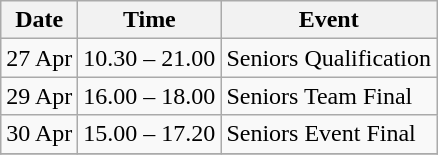<table class="wikitable">
<tr>
<th>Date</th>
<th>Time</th>
<th>Event</th>
</tr>
<tr>
<td>27 Apr</td>
<td>10.30 – 21.00</td>
<td>Seniors Qualification</td>
</tr>
<tr>
<td>29 Apr</td>
<td>16.00 – 18.00</td>
<td>Seniors Team Final</td>
</tr>
<tr>
<td>30 Apr</td>
<td>15.00 – 17.20</td>
<td>Seniors Event Final</td>
</tr>
<tr>
</tr>
</table>
